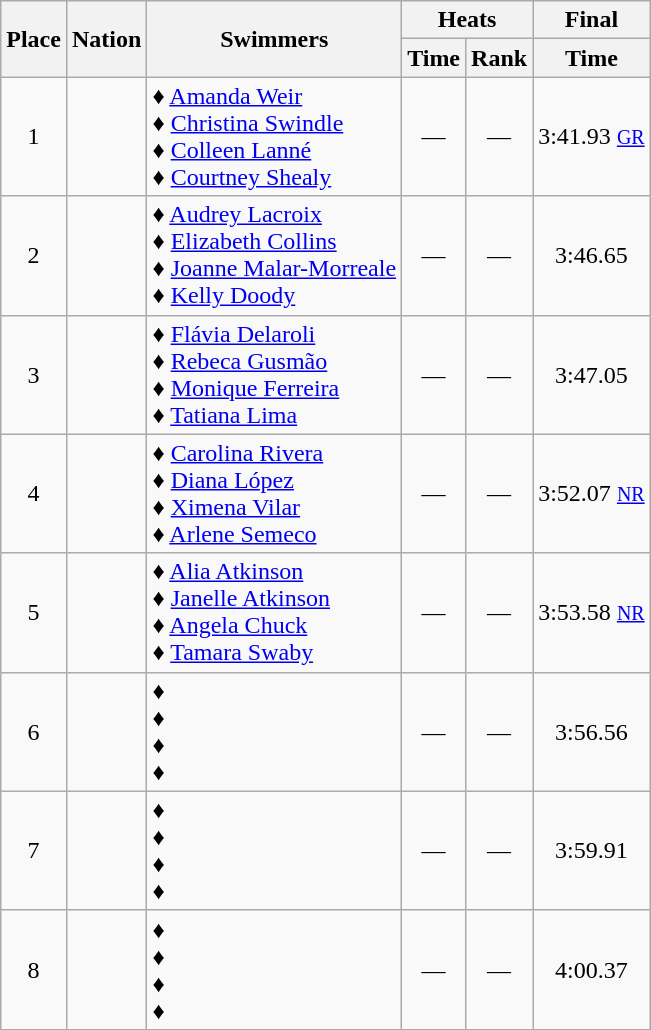<table class="wikitable" style="text-align:center;">
<tr>
<th rowspan="2">Place</th>
<th rowspan="2">Nation</th>
<th rowspan="2">Swimmers</th>
<th colspan="2">Heats</th>
<th>Final</th>
</tr>
<tr>
<th>Time</th>
<th>Rank</th>
<th>Time</th>
</tr>
<tr>
<td>1</td>
<td align=left></td>
<td align=left>♦ <a href='#'>Amanda Weir</a><br>♦ <a href='#'>Christina Swindle</a><br>♦ <a href='#'>Colleen Lanné</a><br>♦ <a href='#'>Courtney Shealy</a></td>
<td>—</td>
<td>—</td>
<td>3:41.93 <small><a href='#'>GR</a></small></td>
</tr>
<tr>
<td>2</td>
<td align=left></td>
<td align=left>♦ <a href='#'>Audrey Lacroix</a> <br>♦ <a href='#'>Elizabeth Collins</a><br>♦ <a href='#'>Joanne Malar-Morreale</a><br>♦ <a href='#'>Kelly Doody</a></td>
<td>—</td>
<td>—</td>
<td>3:46.65</td>
</tr>
<tr>
<td>3</td>
<td align=left></td>
<td align=left>♦ <a href='#'>Flávia Delaroli</a> <br>♦ <a href='#'>Rebeca Gusmão</a><br>♦ <a href='#'>Monique Ferreira</a><br>♦ <a href='#'>Tatiana Lima</a></td>
<td>—</td>
<td>—</td>
<td>3:47.05</td>
</tr>
<tr>
<td>4</td>
<td align=left></td>
<td align=left>♦ <a href='#'>Carolina Rivera</a> <br>♦ <a href='#'>Diana López</a><br>♦ <a href='#'>Ximena Vilar</a><br>♦ <a href='#'>Arlene Semeco</a></td>
<td>—</td>
<td>—</td>
<td>3:52.07 <small><a href='#'>NR</a></small></td>
</tr>
<tr>
<td>5</td>
<td align=left></td>
<td align=left>♦ <a href='#'>Alia Atkinson</a> <br>♦ <a href='#'>Janelle Atkinson</a><br>♦ <a href='#'>Angela Chuck</a><br>♦ <a href='#'>Tamara Swaby</a></td>
<td>—</td>
<td>—</td>
<td>3:53.58 <small><a href='#'>NR</a></small></td>
</tr>
<tr>
<td>6</td>
<td align=left></td>
<td align=left>♦ <br>♦ <br>♦ <br>♦</td>
<td>—</td>
<td>—</td>
<td>3:56.56</td>
</tr>
<tr>
<td>7</td>
<td align=left></td>
<td align=left>♦ <br>♦ <br>♦ <br>♦</td>
<td>—</td>
<td>—</td>
<td>3:59.91</td>
</tr>
<tr>
<td>8</td>
<td align=left></td>
<td align=left>♦ <br>♦ <br>♦ <br>♦</td>
<td>—</td>
<td>—</td>
<td>4:00.37</td>
</tr>
</table>
